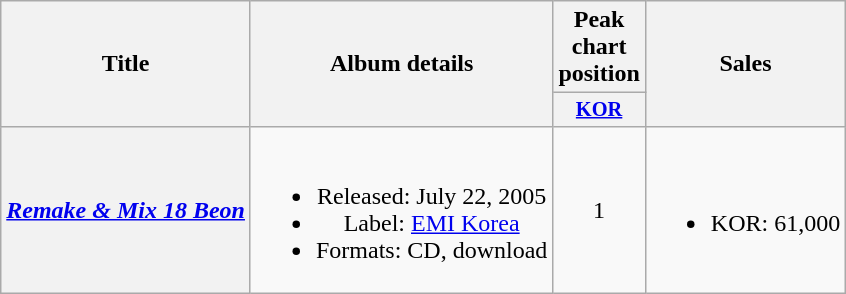<table class="wikitable plainrowheaders" style="text-align:center;">
<tr>
<th scope="col" rowspan="2">Title</th>
<th scope="col" rowspan="2">Album details</th>
<th scope="col">Peak chart position</th>
<th scope="col" rowspan="2">Sales</th>
</tr>
<tr>
<th scope="col" style="width:3em;font-size:85%;"><a href='#'>KOR</a></th>
</tr>
<tr>
<th scope="row"><em><a href='#'>Remake & Mix 18 Beon</a></em></th>
<td><br><ul><li>Released:  July 22, 2005</li><li>Label: <a href='#'>EMI Korea</a></li><li>Formats: CD, download</li></ul></td>
<td>1</td>
<td><br><ul><li>KOR: 61,000</li></ul></td>
</tr>
</table>
